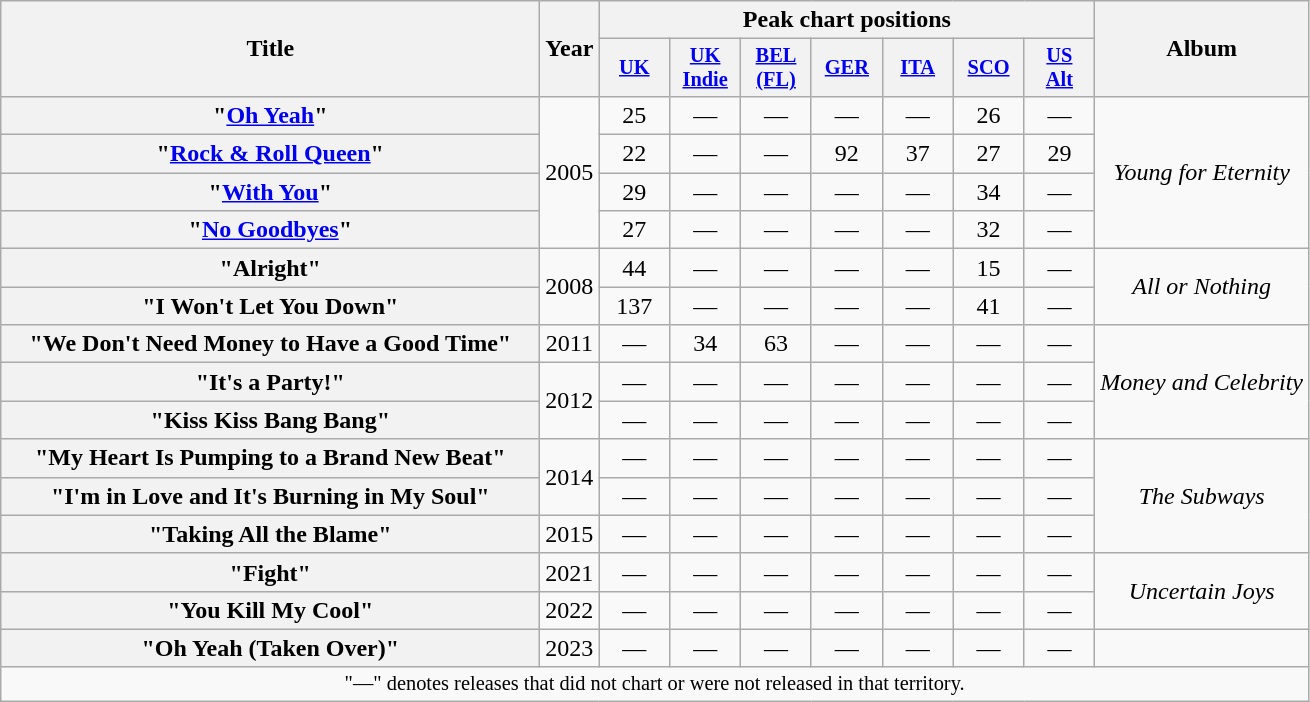<table class="wikitable plainrowheaders" style="text-align:center;">
<tr>
<th scope="col" rowspan="2" style="width:22em;">Title</th>
<th scope="col" rowspan="2">Year</th>
<th scope="col" colspan="7">Peak chart positions</th>
<th scope="col" rowspan="2">Album</th>
</tr>
<tr>
<th scope="col" style="width:3em;font-size:85%;"><a href='#'>UK</a><br></th>
<th scope="col" style="width:3em;font-size:85%;"><a href='#'>UK<br>Indie</a><br></th>
<th scope="col" style="width:3em;font-size:85%;"><a href='#'>BEL<br>(FL)</a><br></th>
<th scope="col" style="width:3em;font-size:85%;"><a href='#'>GER</a><br></th>
<th scope="col" style="width:3em;font-size:85%;"><a href='#'>ITA</a><br></th>
<th scope="col" style="width:3em;font-size:85%;"><a href='#'>SCO</a><br></th>
<th scope="col" style="width:3em;font-size:85%;"><a href='#'>US<br>Alt</a><br></th>
</tr>
<tr>
<th scope="row">"<a href='#'>Oh Yeah</a>"</th>
<td rowspan="4">2005</td>
<td>25</td>
<td>—</td>
<td>—</td>
<td>—</td>
<td>—</td>
<td>26</td>
<td>—</td>
<td rowspan="4"><em>Young for Eternity</em></td>
</tr>
<tr>
<th scope="row">"<a href='#'>Rock & Roll Queen</a>"</th>
<td>22</td>
<td>—</td>
<td>—</td>
<td>92</td>
<td>37</td>
<td>27</td>
<td>29</td>
</tr>
<tr>
<th scope="row">"<a href='#'>With You</a>"</th>
<td>29</td>
<td>—</td>
<td>—</td>
<td>—</td>
<td>—</td>
<td>34</td>
<td>—</td>
</tr>
<tr>
<th scope="row">"<a href='#'>No Goodbyes</a>"</th>
<td>27</td>
<td>—</td>
<td>—</td>
<td>—</td>
<td>—</td>
<td>32</td>
<td>—</td>
</tr>
<tr>
<th scope="row">"Alright"</th>
<td rowspan="2">2008</td>
<td>44</td>
<td>—</td>
<td>—</td>
<td>—</td>
<td>—</td>
<td>15</td>
<td>—</td>
<td rowspan="2"><em>All or Nothing</em></td>
</tr>
<tr>
<th scope="row">"I Won't Let You Down"</th>
<td>137</td>
<td>—</td>
<td>—</td>
<td>—</td>
<td>—</td>
<td>41</td>
<td>—</td>
</tr>
<tr>
<th scope="row">"We Don't Need Money to Have a Good Time"</th>
<td>2011</td>
<td>—</td>
<td>34</td>
<td>63</td>
<td>—</td>
<td>—</td>
<td>—</td>
<td>—</td>
<td rowspan="3"><em>Money and Celebrity</em></td>
</tr>
<tr>
<th scope="row">"It's a Party!"</th>
<td rowspan="2">2012</td>
<td>—</td>
<td>—</td>
<td>—</td>
<td>—</td>
<td>—</td>
<td>—</td>
<td>—</td>
</tr>
<tr>
<th scope="row">"Kiss Kiss Bang Bang"</th>
<td>—</td>
<td>—</td>
<td>—</td>
<td>—</td>
<td>—</td>
<td>—</td>
<td>—</td>
</tr>
<tr>
<th scope="row">"My Heart Is Pumping to a Brand New Beat"</th>
<td rowspan="2">2014</td>
<td>—</td>
<td>—</td>
<td>—</td>
<td>—</td>
<td>—</td>
<td>—</td>
<td>—</td>
<td rowspan="3"><em>The Subways</em></td>
</tr>
<tr>
<th scope="row">"I'm in Love and It's Burning in My Soul"</th>
<td>—</td>
<td>—</td>
<td>—</td>
<td>—</td>
<td>—</td>
<td>—</td>
<td>—</td>
</tr>
<tr>
<th scope="row">"Taking All the Blame"</th>
<td>2015</td>
<td>—</td>
<td>—</td>
<td>—</td>
<td>—</td>
<td>—</td>
<td>—</td>
<td>—</td>
</tr>
<tr>
<th scope="row">"Fight"</th>
<td>2021</td>
<td>—</td>
<td>—</td>
<td>—</td>
<td>—</td>
<td>—</td>
<td>—</td>
<td>—</td>
<td rowspan="2"><em>Uncertain Joys</em></td>
</tr>
<tr>
<th scope="row">"You Kill My Cool"</th>
<td>2022</td>
<td>—</td>
<td>—</td>
<td>—</td>
<td>—</td>
<td>—</td>
<td>—</td>
<td>—</td>
</tr>
<tr>
<th scope="row">"Oh Yeah (Taken Over)"</th>
<td>2023</td>
<td>—</td>
<td>—</td>
<td>—</td>
<td>—</td>
<td>—</td>
<td>—</td>
<td>—</td>
<td></td>
</tr>
<tr>
<td colspan="14" style="text-align:center; font-size:85%">"—" denotes releases that did not chart or were not released in that territory.</td>
</tr>
</table>
